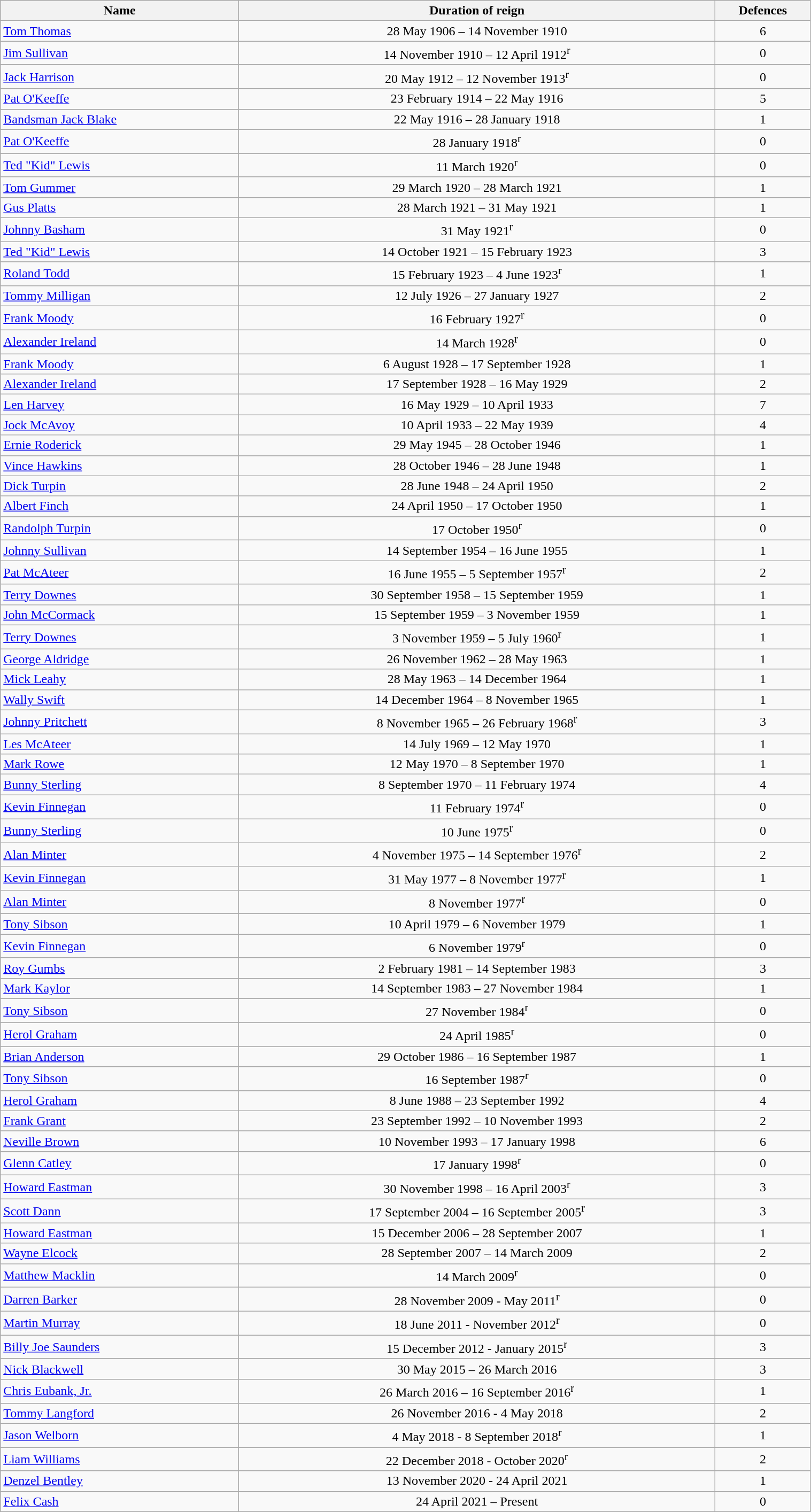<table class="wikitable" width=80%>
<tr>
<th width=25%>Name</th>
<th width=50%>Duration of reign</th>
<th width=10%>Defences</th>
</tr>
<tr align=center>
<td align=left><a href='#'>Tom Thomas</a></td>
<td>28 May 1906 – 14 November 1910</td>
<td>6</td>
</tr>
<tr align=center>
<td align=left><a href='#'>Jim Sullivan</a></td>
<td>14 November 1910 – 12 April 1912<sup>r</sup></td>
<td>0</td>
</tr>
<tr align=center>
<td align=left><a href='#'>Jack Harrison</a></td>
<td>20 May 1912 – 12 November 1913<sup>r</sup></td>
<td>0</td>
</tr>
<tr align=center>
<td align=left><a href='#'>Pat O'Keeffe</a></td>
<td>23 February 1914 – 22 May 1916</td>
<td>5</td>
</tr>
<tr align=center>
<td align=left><a href='#'>Bandsman Jack Blake</a></td>
<td>22 May 1916 – 28 January 1918</td>
<td>1</td>
</tr>
<tr align=center>
<td align=left><a href='#'>Pat O'Keeffe</a></td>
<td>28 January 1918<sup>r</sup></td>
<td>0</td>
</tr>
<tr align=center>
<td align=left><a href='#'>Ted "Kid" Lewis</a></td>
<td>11 March 1920<sup>r</sup></td>
<td>0</td>
</tr>
<tr align=center>
<td align=left><a href='#'>Tom Gummer</a></td>
<td>29 March 1920 – 28 March 1921</td>
<td>1</td>
</tr>
<tr align=center>
<td align=left><a href='#'>Gus Platts</a></td>
<td>28 March 1921 – 31 May 1921</td>
<td>1</td>
</tr>
<tr align=center>
<td align=left><a href='#'>Johnny Basham</a></td>
<td>31 May 1921<sup>r</sup></td>
<td>0</td>
</tr>
<tr align=center>
<td align=left><a href='#'>Ted "Kid" Lewis</a></td>
<td>14 October 1921 – 15 February 1923</td>
<td>3</td>
</tr>
<tr align=center>
<td align=left><a href='#'>Roland Todd</a></td>
<td>15 February 1923 – 4 June 1923<sup>r</sup></td>
<td>1</td>
</tr>
<tr align=center>
<td align=left><a href='#'>Tommy Milligan</a></td>
<td>12 July 1926 – 27 January 1927</td>
<td>2</td>
</tr>
<tr align=center>
<td align=left><a href='#'>Frank Moody</a></td>
<td>16 February 1927<sup>r</sup></td>
<td>0</td>
</tr>
<tr align=center>
<td align=left><a href='#'>Alexander Ireland</a></td>
<td>14 March 1928<sup>r</sup></td>
<td>0</td>
</tr>
<tr align=center>
<td align=left><a href='#'>Frank Moody</a></td>
<td>6 August 1928 – 17 September 1928</td>
<td>1</td>
</tr>
<tr align=center>
<td align=left><a href='#'>Alexander Ireland</a></td>
<td>17 September 1928 – 16 May 1929</td>
<td>2</td>
</tr>
<tr align=center>
<td align=left><a href='#'>Len Harvey</a></td>
<td>16 May 1929 – 10 April 1933</td>
<td>7</td>
</tr>
<tr align=center>
<td align=left><a href='#'>Jock McAvoy</a></td>
<td>10 April 1933 – 22 May 1939</td>
<td>4</td>
</tr>
<tr align=center>
<td align=left><a href='#'>Ernie Roderick</a></td>
<td>29 May 1945 – 28 October 1946</td>
<td>1</td>
</tr>
<tr align=center>
<td align=left><a href='#'>Vince Hawkins</a></td>
<td>28 October 1946 – 28 June 1948</td>
<td>1</td>
</tr>
<tr align=center>
<td align=left><a href='#'>Dick Turpin</a></td>
<td>28 June 1948 – 24 April 1950</td>
<td>2</td>
</tr>
<tr align=center>
<td align=left><a href='#'>Albert Finch</a></td>
<td>24 April 1950 – 17 October 1950</td>
<td>1</td>
</tr>
<tr align=center>
<td align=left><a href='#'>Randolph Turpin</a></td>
<td>17 October 1950<sup>r</sup></td>
<td>0</td>
</tr>
<tr align=center>
<td align=left><a href='#'>Johnny Sullivan</a></td>
<td>14 September 1954 – 16 June 1955</td>
<td>1</td>
</tr>
<tr align=center>
<td align=left><a href='#'>Pat McAteer</a></td>
<td>16 June 1955 – 5 September 1957<sup>r</sup></td>
<td>2</td>
</tr>
<tr align=center>
<td align=left><a href='#'>Terry Downes</a></td>
<td>30 September 1958 – 15 September 1959</td>
<td>1</td>
</tr>
<tr align=center>
<td align=left><a href='#'>John McCormack</a></td>
<td>15 September 1959 – 3 November 1959</td>
<td>1</td>
</tr>
<tr align=center>
<td align=left><a href='#'>Terry Downes</a></td>
<td>3 November 1959 – 5 July 1960<sup>r</sup></td>
<td>1</td>
</tr>
<tr align=center>
<td align=left><a href='#'>George Aldridge</a></td>
<td>26 November 1962 – 28 May 1963</td>
<td>1</td>
</tr>
<tr align=center>
<td align=left><a href='#'>Mick Leahy</a></td>
<td>28 May 1963 – 14 December 1964</td>
<td>1</td>
</tr>
<tr align=center>
<td align=left><a href='#'>Wally Swift</a></td>
<td>14 December 1964 – 8 November 1965</td>
<td>1</td>
</tr>
<tr align=center>
<td align=left><a href='#'>Johnny Pritchett</a></td>
<td>8 November 1965 – 26 February 1968<sup>r</sup></td>
<td>3</td>
</tr>
<tr align=center>
<td align=left><a href='#'>Les McAteer</a></td>
<td>14 July 1969 – 12 May 1970</td>
<td>1</td>
</tr>
<tr align=center>
<td align=left><a href='#'>Mark Rowe</a></td>
<td>12 May 1970 – 8 September 1970</td>
<td>1</td>
</tr>
<tr align=center>
<td align=left><a href='#'>Bunny Sterling</a></td>
<td>8 September 1970 – 11 February 1974</td>
<td>4</td>
</tr>
<tr align=center>
<td align=left><a href='#'>Kevin Finnegan</a></td>
<td>11 February 1974<sup>r</sup></td>
<td>0</td>
</tr>
<tr align=center>
<td align=left><a href='#'>Bunny Sterling</a></td>
<td>10 June 1975<sup>r</sup></td>
<td>0</td>
</tr>
<tr align=center>
<td align=left><a href='#'>Alan Minter</a></td>
<td>4 November 1975 – 14 September 1976<sup>r</sup></td>
<td>2</td>
</tr>
<tr align=center>
<td align=left><a href='#'>Kevin Finnegan</a></td>
<td>31 May 1977 – 8 November 1977<sup>r</sup></td>
<td>1</td>
</tr>
<tr align=center>
<td align=left><a href='#'>Alan Minter</a></td>
<td>8 November 1977<sup>r</sup></td>
<td>0</td>
</tr>
<tr align=center>
<td align=left><a href='#'>Tony Sibson</a></td>
<td>10 April 1979 – 6 November 1979</td>
<td>1</td>
</tr>
<tr align=center>
<td align=left><a href='#'>Kevin Finnegan</a></td>
<td>6 November 1979<sup>r</sup></td>
<td>0</td>
</tr>
<tr align=center>
<td align=left><a href='#'>Roy Gumbs</a></td>
<td>2 February 1981 – 14 September 1983</td>
<td>3</td>
</tr>
<tr align=center>
<td align=left><a href='#'>Mark Kaylor</a></td>
<td>14 September 1983 – 27 November 1984</td>
<td>1</td>
</tr>
<tr align=center>
<td align=left><a href='#'>Tony Sibson</a></td>
<td>27 November 1984<sup>r</sup></td>
<td>0</td>
</tr>
<tr align=center>
<td align=left><a href='#'>Herol Graham</a></td>
<td>24 April 1985<sup>r</sup></td>
<td>0</td>
</tr>
<tr align=center>
<td align=left><a href='#'>Brian Anderson</a></td>
<td>29 October 1986 – 16 September 1987</td>
<td>1</td>
</tr>
<tr align=center>
<td align=left><a href='#'>Tony Sibson</a></td>
<td>16 September 1987<sup>r</sup></td>
<td>0</td>
</tr>
<tr align=center>
<td align=left><a href='#'>Herol Graham</a></td>
<td>8 June 1988 – 23 September 1992</td>
<td>4</td>
</tr>
<tr align=center>
<td align=left><a href='#'>Frank Grant</a></td>
<td>23 September 1992 – 10 November 1993</td>
<td>2</td>
</tr>
<tr align=center>
<td align=left><a href='#'>Neville Brown</a></td>
<td>10 November 1993 – 17 January 1998</td>
<td>6</td>
</tr>
<tr align=center>
<td align=left><a href='#'>Glenn Catley</a></td>
<td>17 January 1998<sup>r</sup></td>
<td>0</td>
</tr>
<tr align=center>
<td align=left><a href='#'>Howard Eastman</a></td>
<td>30 November 1998 – 16 April 2003<sup>r</sup></td>
<td>3</td>
</tr>
<tr align=center>
<td align=left><a href='#'>Scott Dann</a></td>
<td>17 September 2004 – 16 September 2005<sup>r</sup></td>
<td>3</td>
</tr>
<tr align=center>
<td align=left><a href='#'>Howard Eastman</a></td>
<td>15 December 2006 – 28 September 2007</td>
<td>1</td>
</tr>
<tr align=center>
<td align=left><a href='#'>Wayne Elcock</a></td>
<td>28 September 2007 – 14 March 2009</td>
<td>2</td>
</tr>
<tr align=center>
<td align=left><a href='#'>Matthew Macklin</a></td>
<td>14 March 2009<sup>r</sup></td>
<td>0</td>
</tr>
<tr align=center>
<td align=left><a href='#'>Darren Barker</a></td>
<td>28 November 2009 - May 2011<sup>r</sup></td>
<td>0</td>
</tr>
<tr align=center>
<td align=left><a href='#'>Martin Murray</a></td>
<td>18 June 2011 - November 2012<sup>r</sup></td>
<td>0</td>
</tr>
<tr align=center>
<td align=left><a href='#'>Billy Joe Saunders</a></td>
<td>15 December 2012 - January 2015<sup>r</sup></td>
<td>3</td>
</tr>
<tr align=center>
<td align=left><a href='#'>Nick Blackwell</a></td>
<td>30 May 2015 – 26 March 2016</td>
<td>3</td>
</tr>
<tr align=center>
<td align=left><a href='#'>Chris Eubank, Jr.</a></td>
<td>26 March 2016 – 16 September 2016<sup>r</sup></td>
<td>1</td>
</tr>
<tr align=center>
<td align=left><a href='#'>Tommy Langford</a></td>
<td>26 November 2016 - 4 May 2018</td>
<td>2</td>
</tr>
<tr align=center>
<td align=left><a href='#'>Jason Welborn</a></td>
<td>4 May 2018 - 8 September 2018<sup>r</sup></td>
<td>1</td>
</tr>
<tr align=center>
<td align=left><a href='#'>Liam Williams</a></td>
<td>22 December 2018 - October 2020<sup>r</sup></td>
<td>2</td>
</tr>
<tr align=center>
<td align=left><a href='#'>Denzel Bentley</a></td>
<td>13 November 2020 - 24 April 2021</td>
<td>1</td>
</tr>
<tr align=center>
<td align=left><a href='#'>Felix Cash</a></td>
<td>24 April 2021 – Present</td>
<td>0</td>
</tr>
</table>
